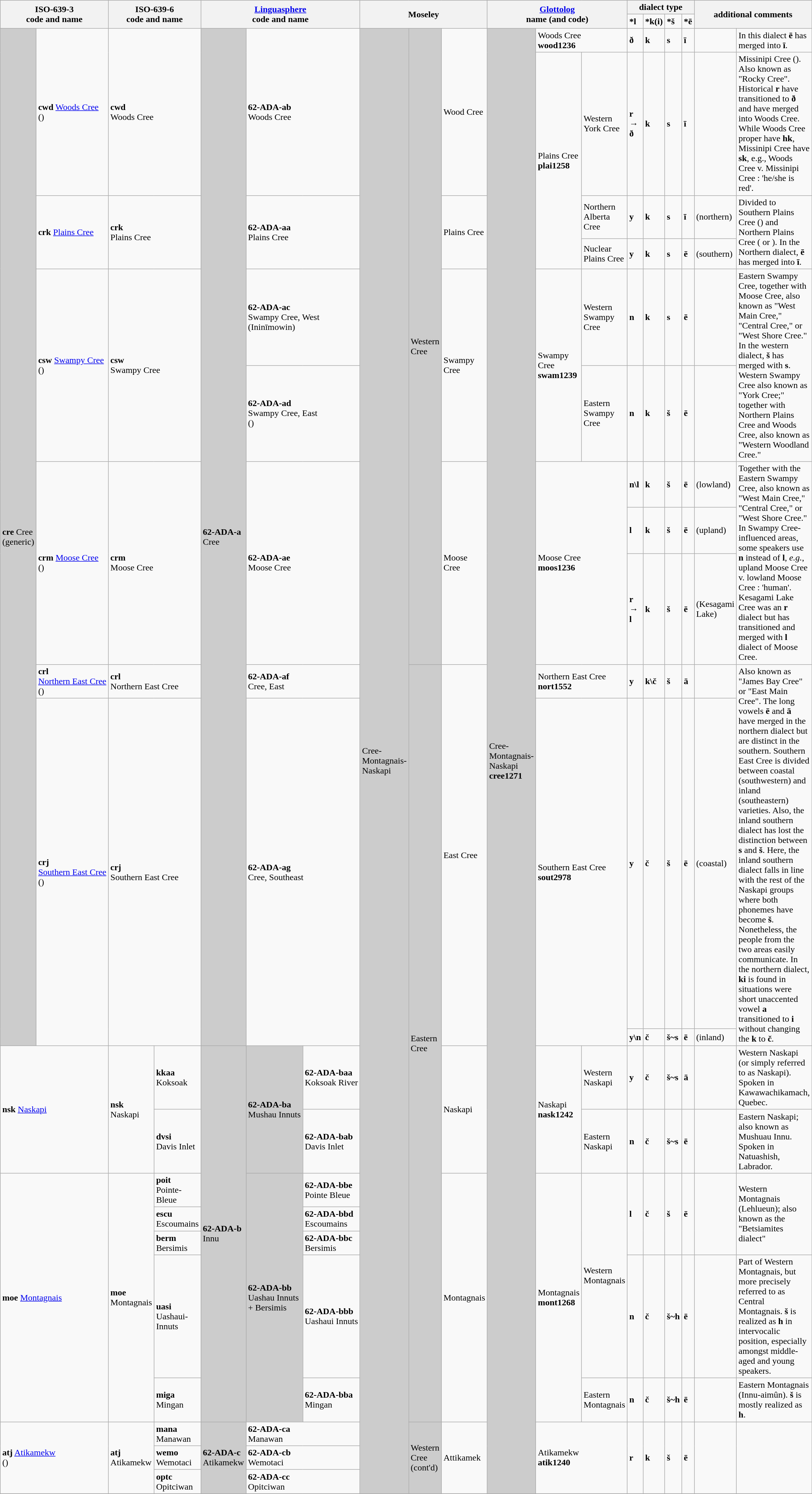<table class="wikitable mw-collapsible mw-collapsed">
<tr>
<th rowspan=2 colspan=2>ISO-639-3<br>code and name</th>
<th colspan=2 rowspan=2>ISO-639-6<br>code and name</th>
<th rowspan=2 colspan=3><a href='#'>Linguasphere</a><br>code and name</th>
<th rowspan=2 colspan=3>Moseley</th>
<th rowspan=2 colspan=3><a href='#'>Glottolog</a><br>name (and code)</th>
<th colspan=4>  dialect type  </th>
<th colspan=2 rowspan=2>additional comments</th>
</tr>
<tr>
<td><strong>*l</strong></td>
<td><strong>*k(i)</strong></td>
<td><strong>*š</strong></td>
<td><strong>*ē</strong></td>
</tr>
<tr>
<td bgcolor=#cccccc rowspan=12><strong>cre</strong> Cree (generic)</td>
<td rowspan=2><strong>cwd</strong> <a href='#'>Woods Cree</a><br>()</td>
<td rowspan=2 colspan=2><strong>cwd</strong><br>Woods Cree</td>
<td bgcolor=#cccccc rowspan=12><strong>62-ADA-a</strong> Cree</td>
<td rowspan=2 colspan=2><strong>62-ADA-ab</strong><br>Woods Cree</td>
<td bgcolor=#cccccc rowspan=22>Cree-Montagnais-Naskapi</td>
<td bgcolor=#cccccc rowspan=9>Western Cree</td>
<td rowspan=2>Wood Cree</td>
<td bgcolor=#cccccc rowspan=22>Cree-Montagnais-Naskapi<br><strong>cree1271</strong></td>
<td colspan=2>Woods Cree<br><strong>wood1236</strong></td>
<td><strong>ð</strong></td>
<td><strong>k</strong></td>
<td><strong>s</strong></td>
<td><strong>ī</strong></td>
<td></td>
<td>In this dialect <strong>ē</strong> has merged into <strong>ī</strong>.</td>
</tr>
<tr>
<td rowspan=3>Plains Cree<br><strong>plai1258</strong></td>
<td>Western York Cree</td>
<td><strong>r → ð</strong></td>
<td><strong>k</strong></td>
<td><strong>s</strong></td>
<td><strong>ī</strong></td>
<td></td>
<td>Missinipi Cree (). Also known as "Rocky Cree".  Historical <strong>r</strong> have transitioned to <strong>ð</strong> and have merged into Woods Cree. While Woods Cree proper have <strong>hk</strong>, Missinipi Cree have <strong>sk</strong>, e.g., Woods Cree  v. Missinipi Cree : 'he/she is red'.</td>
</tr>
<tr>
<td rowspan=2><strong>crk</strong> <a href='#'>Plains Cree</a></td>
<td rowspan=2 colspan=2><strong>crk</strong><br>Plains Cree</td>
<td rowspan=2 colspan=2><strong>62-ADA-aa</strong><br>Plains Cree</td>
<td rowspan=2>Plains Cree</td>
<td>Northern Alberta Cree</td>
<td><strong>y</strong></td>
<td><strong>k</strong></td>
<td><strong>s</strong></td>
<td><strong>ī</strong></td>
<td>(northern)</td>
<td rowspan=2>Divided to Southern Plains Cree () and Northern Plains Cree ( or ). In the Northern dialect, <strong>ē</strong> has merged into <strong>ī</strong>.</td>
</tr>
<tr>
<td>Nuclear Plains Cree</td>
<td><strong>y</strong></td>
<td><strong>k</strong></td>
<td><strong>s</strong></td>
<td><strong>ē</strong></td>
<td>(southern)</td>
</tr>
<tr>
<td rowspan=2><strong>csw </strong> <a href='#'>Swampy Cree</a><br>()</td>
<td rowspan=2 colspan=2><strong>csw </strong><br>Swampy Cree</td>
<td colspan=2><strong>62-ADA-ac</strong><br>Swampy Cree, West<br>(Ininīmowin)</td>
<td rowspan=2>Swampy Cree</td>
<td rowspan=2>Swampy Cree<br><strong>swam1239</strong></td>
<td>Western Swampy Cree</td>
<td><strong>n</strong></td>
<td><strong>k</strong></td>
<td><strong>s</strong></td>
<td><strong>ē</strong></td>
<td></td>
<td rowspan=2>Eastern Swampy Cree, together with Moose Cree, also known as "West Main Cree," "Central Cree," or "West Shore Cree." In the western dialect, <strong>š</strong> has merged with <strong>s</strong>. Western Swampy Cree also known as "York Cree;" together with Northern Plains Cree and Woods Cree, also known as "Western Woodland Cree."</td>
</tr>
<tr>
<td colspan=2><strong>62-ADA-ad</strong><br>Swampy Cree, East<br>()</td>
<td>Eastern Swampy Cree</td>
<td><strong>n</strong></td>
<td><strong>k</strong></td>
<td><strong>š</strong></td>
<td><strong>ē</strong></td>
<td></td>
</tr>
<tr>
<td rowspan=3><strong>crm</strong> <a href='#'>Moose Cree</a><br>()</td>
<td colspan=3 rowspan=3><strong>crm</strong><br>Moose Cree</td>
<td rowspan=3 colspan=2><strong>62-ADA-ae</strong><br>Moose Cree</td>
<td rowspan=3>Moose Cree</td>
<td colspan=2 rowspan=3>Moose Cree<br><strong>moos1236</strong></td>
<td><strong>n\l</strong></td>
<td><strong>k</strong></td>
<td><strong>š</strong></td>
<td><strong>ē</strong></td>
<td>(lowland)</td>
<td rowspan=3>Together with the Eastern Swampy Cree, also known as "West Main Cree," "Central Cree," or "West Shore Cree." In Swampy Cree-influenced areas, some speakers use <strong>n</strong> instead of <strong>l</strong>, <em>e.g.</em>, upland Moose Cree <em></em> v. lowland Moose Cree : 'human'. Kesagami Lake Cree was an <strong>r</strong> dialect but has transitioned and merged with <strong>l</strong> dialect of Moose Cree.</td>
</tr>
<tr>
<td><strong>l</strong></td>
<td><strong>k</strong></td>
<td><strong>š</strong></td>
<td><strong>ē</strong></td>
<td>(upland)</td>
</tr>
<tr>
<td><strong>r → l</strong></td>
<td><strong>k</strong></td>
<td><strong>š</strong></td>
<td><strong>ē</strong></td>
<td>(Kesagami Lake)</td>
</tr>
<tr>
<td><strong>crl</strong> <a href='#'>Northern East Cree</a><br>()</td>
<td colspan=2><strong>crl</strong><br>Northern East Cree</td>
<td colspan=2><strong>62-ADA-af</strong><br>Cree, East</td>
<td bgcolor=#cccccc rowspan=10>Eastern Cree</td>
<td rowspan=3>East Cree</td>
<td colspan=2>Northern East Cree<br><strong>nort1552</strong></td>
<td><strong>y</strong></td>
<td><strong>k\č</strong></td>
<td><strong>š</strong></td>
<td><strong>ā</strong></td>
<td></td>
<td rowspan=3>Also known as "James Bay Cree" or "East Main Cree". The long vowels <strong>ē</strong> and <strong>ā</strong> have merged in the northern dialect but are distinct in the southern.  Southern East Cree is divided between coastal (southwestern) and inland (southeastern) varieties. Also, the inland southern dialect has lost the distinction between <strong>s</strong> and <strong>š</strong>. Here, the inland southern dialect falls in line with the rest of the Naskapi groups where both phonemes have become <strong>š</strong>. Nonetheless, the people from the two areas easily communicate. In the northern dialect, <strong>ki</strong> is found in situations were short unaccented vowel <strong>a</strong> transitioned to <strong>i</strong> without changing the <strong>k</strong> to <strong>č</strong>.</td>
</tr>
<tr>
<td rowspan=2><strong>crj</strong> <a href='#'>Southern East Cree</a><br>()</td>
<td colspan=2 rowspan=2><strong>crj</strong><br>Southern East Cree</td>
<td rowspan=2 colspan=2><strong>62-ADA-ag</strong><br>Cree, Southeast</td>
<td rowspan=2 colspan=2>Southern East Cree<br><strong>sout2978 </strong></td>
<td><strong>y</strong></td>
<td><strong>č</strong></td>
<td><strong>š</strong></td>
<td><strong>ē</strong></td>
<td>(coastal)</td>
</tr>
<tr>
<td><strong>y\n</strong></td>
<td><strong>č</strong></td>
<td><strong>š~s</strong></td>
<td><strong>ē</strong></td>
<td>(inland)</td>
</tr>
<tr>
<td rowspan=2 colspan=2><strong>nsk</strong> <a href='#'>Naskapi</a></td>
<td rowspan=2><strong>nsk</strong><br>Naskapi</td>
<td><strong>kkaa</strong><br>Koksoak</td>
<td bgcolor=#cccccc rowspan=7><strong>62-ADA-b</strong><br>Innu</td>
<td bgcolor=#cccccc rowspan=2><strong>62-ADA-ba</strong><br>Mushau Innuts</td>
<td><strong>62-ADA-baa</strong><br>Koksoak River</td>
<td rowspan=2>Naskapi</td>
<td rowspan=2>Naskapi<br><strong>nask1242</strong></td>
<td>Western Naskapi</td>
<td><strong>y</strong></td>
<td><strong>č</strong></td>
<td><strong>š~s</strong></td>
<td><strong>ā</strong></td>
<td></td>
<td>Western Naskapi (or simply referred to as Naskapi). Spoken in Kawawachikamach, Quebec.</td>
</tr>
<tr>
<td><strong>dvsi</strong><br>Davis Inlet</td>
<td><strong>62-ADA-bab</strong><br>Davis Inlet</td>
<td>Eastern Naskapi</td>
<td><strong>n</strong></td>
<td><strong>č</strong></td>
<td><strong>š~s</strong></td>
<td><strong>ē</strong></td>
<td></td>
<td>Eastern Naskapi; also known as Mushuau Innu. Spoken in Natuashish, Labrador.</td>
</tr>
<tr>
<td rowspan=5 colspan=2><strong>moe</strong> <a href='#'>Montagnais</a></td>
<td rowspan=5><strong>moe</strong><br>Montagnais</td>
<td><strong>poit</strong><br>Pointe-Bleue</td>
<td bgcolor=#cccccc rowspan=5><strong>62-ADA-bb</strong><br>Uashau Innuts + Bersimis</td>
<td><strong>62-ADA-bbe</strong><br>Pointe Bleue</td>
<td rowspan=5>Montagnais</td>
<td rowspan=5>Montagnais<br><strong>mont1268</strong></td>
<td rowspan=4>Western Montagnais</td>
<td rowspan=3><strong>l</strong></td>
<td rowspan=3><strong>č</strong></td>
<td rowspan=3><strong>š</strong></td>
<td rowspan=3><strong>ē</strong></td>
<td rowspan=3></td>
<td rowspan=3>Western Montagnais (Lehlueun); also known as the "Betsiamites dialect"</td>
</tr>
<tr>
<td><strong>escu</strong><br>Escoumains</td>
<td><strong>62-ADA-bbd</strong><br>Escoumains</td>
</tr>
<tr>
<td><strong>berm</strong><br>Bersimis</td>
<td><strong>62-ADA-bbc</strong><br>Bersimis</td>
</tr>
<tr>
<td><strong>uasi</strong><br>Uashaui-Innuts</td>
<td><strong>62-ADA-bbb</strong><br>Uashaui Innuts</td>
<td><strong>n</strong></td>
<td><strong>č</strong></td>
<td><strong>š~h</strong></td>
<td><strong>ē</strong></td>
<td></td>
<td>Part of Western Montagnais, but more precisely referred to as Central Montagnais. <strong>š</strong> is realized as <strong>h</strong> in intervocalic position, especially amongst middle-aged and young speakers.</td>
</tr>
<tr>
<td><strong>miga</strong><br>Mingan</td>
<td><strong>62-ADA-bba</strong><br>Mingan</td>
<td>Eastern Montagnais</td>
<td><strong>n</strong></td>
<td><strong>č</strong></td>
<td><strong>š~h</strong></td>
<td><strong>ē</strong></td>
<td></td>
<td>Eastern Montagnais (Innu-aimûn). <strong>š</strong> is mostly realized as <strong>h</strong>.</td>
</tr>
<tr>
<td rowspan=3 colspan=2><strong>atj</strong> <a href='#'>Atikamekw</a><br>()</td>
<td rowspan="3"><strong>atj</strong><br>Atikamekw</td>
<td><strong>mana</strong><br>Manawan</td>
<td bgcolor=#cccccc rowspan=3><strong>62-ADA-c</strong><br>Atikamekw</td>
<td colspan=2><strong>62-ADA-ca</strong><br>Manawan</td>
<td bgcolor=#cccccc rowspan=3>Western Cree (cont'd)</td>
<td rowspan=3>Attikamek</td>
<td rowspan=3 colspan=2>Atikamekw<br><strong>atik1240</strong></td>
<td rowspan=3><strong>r</strong></td>
<td rowspan=3><strong>k</strong></td>
<td rowspan=3><strong>š</strong></td>
<td rowspan=3><strong>ē</strong></td>
<td rowspan=3></td>
<td rowspan=3></td>
</tr>
<tr>
<td><strong>wemo</strong><br>Wemotaci</td>
<td colspan=2><strong>62-ADA-cb</strong><br>Wemotaci</td>
</tr>
<tr>
<td><strong>optc</strong><br>Opitciwan</td>
<td colspan=2><strong>62-ADA-cc</strong><br>Opitciwan</td>
</tr>
<tr>
</tr>
</table>
